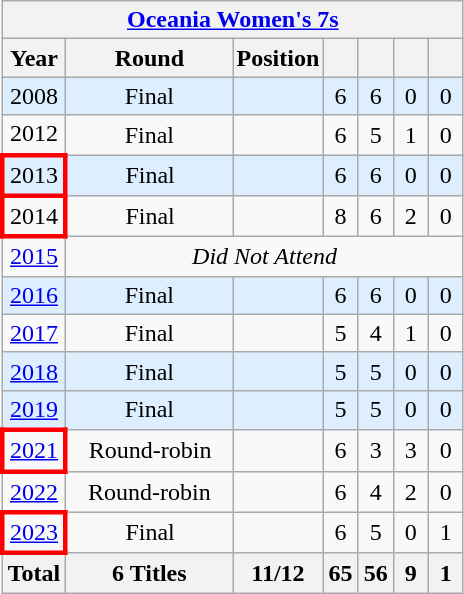<table class="wikitable" style="text-align: center;">
<tr>
<th colspan=10><a href='#'>Oceania Women's 7s</a></th>
</tr>
<tr>
<th>Year</th>
<th style="width:6.5em;">Round</th>
<th style="padding:2px;">Position</th>
<th style="width:1em;"></th>
<th style="width:1em;"></th>
<th style="width:1em;"></th>
<th style="width:1em;"></th>
</tr>
<tr bgcolor=#def>
<td> 2008</td>
<td>Final</td>
<td></td>
<td>6</td>
<td>6</td>
<td>0</td>
<td>0</td>
</tr>
<tr>
<td> 2012</td>
<td>Final</td>
<td></td>
<td>6</td>
<td>5</td>
<td>1</td>
<td>0</td>
</tr>
<tr bgcolor=#def>
<td style="border: 3px solid red"> 2013</td>
<td>Final</td>
<td></td>
<td>6</td>
<td>6</td>
<td>0</td>
<td>0</td>
</tr>
<tr>
<td style="border: 3px solid red"> 2014</td>
<td>Final</td>
<td></td>
<td>8</td>
<td>6</td>
<td>2</td>
<td>0</td>
</tr>
<tr>
<td> <a href='#'>2015</a></td>
<td colspan="6" rowspan=1><em>Did Not Attend</em></td>
</tr>
<tr bgcolor=#def>
<td> <a href='#'>2016</a></td>
<td>Final</td>
<td></td>
<td>6</td>
<td>6</td>
<td>0</td>
<td>0</td>
</tr>
<tr>
<td> <a href='#'>2017</a></td>
<td>Final</td>
<td></td>
<td>5</td>
<td>4</td>
<td>1</td>
<td>0</td>
</tr>
<tr bgcolor=#def>
<td> <a href='#'>2018</a></td>
<td>Final</td>
<td></td>
<td>5</td>
<td>5</td>
<td>0</td>
<td>0</td>
</tr>
<tr bgcolor=#def>
<td> <a href='#'>2019</a></td>
<td>Final</td>
<td></td>
<td>5</td>
<td>5</td>
<td>0</td>
<td>0</td>
</tr>
<tr>
<td style="border: 3px solid red"> <a href='#'>2021</a></td>
<td>Round-robin</td>
<td></td>
<td>6</td>
<td>3</td>
<td>3</td>
<td>0 </td>
</tr>
<tr>
<td><a href='#'>2022</a></td>
<td>Round-robin</td>
<td></td>
<td>6</td>
<td>4</td>
<td>2</td>
<td>0</td>
</tr>
<tr>
<td style="border: 3px solid red"> <a href='#'>2023</a></td>
<td>Final</td>
<td></td>
<td>6</td>
<td>5</td>
<td>0</td>
<td>1</td>
</tr>
<tr>
<th>Total</th>
<th>6 Titles</th>
<th>11/12</th>
<th>65</th>
<th>56</th>
<th>9</th>
<th>1</th>
</tr>
</table>
